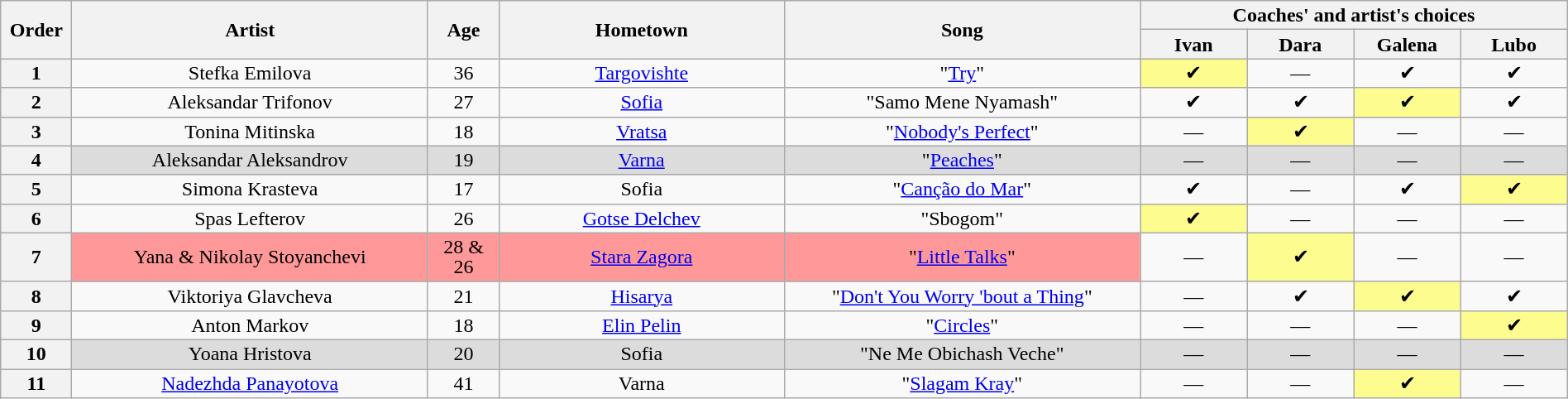<table class="wikitable" style="text-align:center; line-height:16px; width:100%">
<tr>
<th rowspan="2" scope="col" style="width:04%">Order</th>
<th rowspan="2" scope="col" style="width:20%">Artist</th>
<th rowspan="2" scope="col" style="width:04%">Age</th>
<th rowspan="2" scope="col" style="width:16%">Hometown</th>
<th rowspan="2" scope="col" style="width:20%">Song</th>
<th colspan="4" scope="col" style="width:24%">Coaches' and artist's choices</th>
</tr>
<tr>
<th style="width:06%">Ivan</th>
<th style="width:06%">Dara</th>
<th style="width:06%">Galena</th>
<th style="width:06%">Lubo</th>
</tr>
<tr>
<th>1</th>
<td>Stefka Emilova</td>
<td>36</td>
<td><a href='#'>Targovishte</a></td>
<td>"<a href='#'>Try</a>"</td>
<td style="background:#fdfc8f">✔</td>
<td>—</td>
<td>✔</td>
<td>✔</td>
</tr>
<tr>
<th>2</th>
<td>Aleksandar Trifonov</td>
<td>27</td>
<td><a href='#'>Sofia</a></td>
<td>"Samo Mene Nyamash"</td>
<td>✔</td>
<td>✔</td>
<td style="background:#fdfc8f">✔</td>
<td>✔</td>
</tr>
<tr>
<th>3</th>
<td>Tonina Mitinska</td>
<td>18</td>
<td><a href='#'>Vratsa</a></td>
<td>"<a href='#'>Nobody's Perfect</a>"</td>
<td>—</td>
<td style="background:#fdfc8f">✔</td>
<td>—</td>
<td>—</td>
</tr>
<tr style="background:#dcdcdc">
<th>4</th>
<td>Aleksandar Aleksandrov</td>
<td>19</td>
<td><a href='#'>Varna</a></td>
<td>"<a href='#'>Peaches</a>"</td>
<td>—</td>
<td>—</td>
<td>—</td>
<td>—</td>
</tr>
<tr>
<th>5</th>
<td>Simona Krasteva</td>
<td>17</td>
<td>Sofia</td>
<td>"<a href='#'>Canção do Mar</a>"</td>
<td>✔</td>
<td>—</td>
<td>✔</td>
<td style="background:#fdfc8f">✔</td>
</tr>
<tr>
<th>6</th>
<td>Spas Lefterov</td>
<td>26</td>
<td><a href='#'>Gotse Delchev</a></td>
<td>"Sbogom"</td>
<td style="background:#fdfc8f">✔</td>
<td>—</td>
<td>—</td>
<td>—</td>
</tr>
<tr>
<th>7</th>
<td style="background:#FF9999">Yana & Nikolay Stoyanchevi</td>
<td style="background:#FF9999">28 & 26</td>
<td style="background:#FF9999"><a href='#'>Stara Zagora</a></td>
<td style="background:#FF9999">"<a href='#'>Little Talks</a>"</td>
<td>—</td>
<td style="background:#fdfc8f">✔</td>
<td>—</td>
<td>—</td>
</tr>
<tr>
<th>8</th>
<td>Viktoriya Glavcheva</td>
<td>21</td>
<td><a href='#'>Hisarya</a></td>
<td>"<a href='#'>Don't You Worry 'bout a Thing</a>"</td>
<td>—</td>
<td>✔</td>
<td style="background:#fdfc8f">✔</td>
<td>✔</td>
</tr>
<tr>
<th>9</th>
<td>Anton Markov</td>
<td>18</td>
<td><a href='#'>Elin Pelin</a></td>
<td>"<a href='#'>Circles</a>"</td>
<td>—</td>
<td>—</td>
<td>—</td>
<td style="background:#fdfc8f">✔</td>
</tr>
<tr style="background:#dcdcdc">
<th>10</th>
<td>Yoana Hristova</td>
<td>20</td>
<td>Sofia</td>
<td>"Ne Me Obichash Veche"</td>
<td>—</td>
<td>—</td>
<td>—</td>
<td>—</td>
</tr>
<tr>
<th>11</th>
<td><a href='#'>Nadezhda Panayotova</a></td>
<td>41</td>
<td>Varna</td>
<td>"<a href='#'>Slagam Kray</a>"</td>
<td>—</td>
<td>—</td>
<td style="background:#fdfc8f">✔</td>
<td>—</td>
</tr>
</table>
